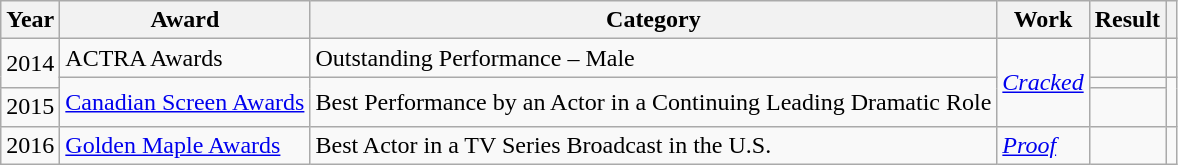<table class="wikitable">
<tr>
<th>Year</th>
<th>Award</th>
<th>Category</th>
<th>Work</th>
<th>Result</th>
<th></th>
</tr>
<tr>
<td rowspan="2">2014</td>
<td>ACTRA Awards</td>
<td>Outstanding Performance – Male</td>
<td rowspan="3"><em><a href='#'>Cracked</a></em></td>
<td></td>
<td></td>
</tr>
<tr>
<td rowspan="2"><a href='#'>Canadian Screen Awards</a></td>
<td rowspan="2">Best Performance by an Actor in a Continuing Leading Dramatic Role</td>
<td></td>
<td rowspan="2"></td>
</tr>
<tr>
<td>2015</td>
<td></td>
</tr>
<tr>
<td>2016</td>
<td><a href='#'>Golden Maple Awards</a></td>
<td>Best Actor in a TV Series Broadcast in the U.S.</td>
<td><em><a href='#'>Proof</a></em></td>
<td></td>
<td></td>
</tr>
</table>
